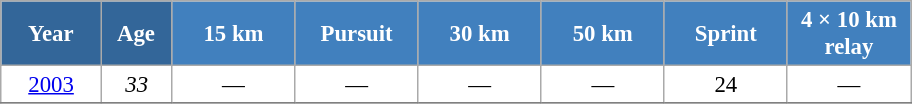<table class="wikitable" style="font-size:95%; text-align:center; border:grey solid 1px; border-collapse:collapse; background:#ffffff;">
<tr>
<th style="background-color:#369; color:white; width:60px;"> Year </th>
<th style="background-color:#369; color:white; width:40px;"> Age </th>
<th style="background-color:#4180be; color:white; width:75px;"> 15 km </th>
<th style="background-color:#4180be; color:white; width:75px;"> Pursuit </th>
<th style="background-color:#4180be; color:white; width:75px;"> 30 km </th>
<th style="background-color:#4180be; color:white; width:75px;"> 50 km </th>
<th style="background-color:#4180be; color:white; width:75px;"> Sprint </th>
<th style="background-color:#4180be; color:white; width:75px;"> 4 × 10 km <br> relay </th>
</tr>
<tr>
<td><a href='#'>2003</a></td>
<td><em>33</em></td>
<td>—</td>
<td>—</td>
<td>—</td>
<td>—</td>
<td>24</td>
<td>—</td>
</tr>
<tr>
</tr>
</table>
